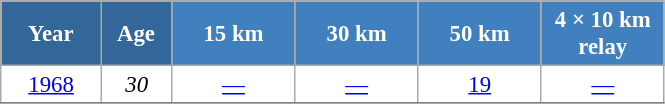<table class="wikitable" style="font-size:95%; text-align:center; border:grey solid 1px; border-collapse:collapse; background:#ffffff;">
<tr>
<th style="background-color:#369; color:white; width:60px;"> Year </th>
<th style="background-color:#369; color:white; width:40px;"> Age </th>
<th style="background-color:#4180be; color:white; width:75px;"> 15 km </th>
<th style="background-color:#4180be; color:white; width:75px;"> 30 km </th>
<th style="background-color:#4180be; color:white; width:75px;"> 50 km </th>
<th style="background-color:#4180be; color:white; width:75px;"> 4 × 10 km <br> relay </th>
</tr>
<tr>
<td><a href='#'>1968</a></td>
<td><em>30</em></td>
<td><a href='#'>—</a></td>
<td><a href='#'>—</a></td>
<td><a href='#'>19</a></td>
<td><a href='#'>—</a></td>
</tr>
<tr>
</tr>
</table>
